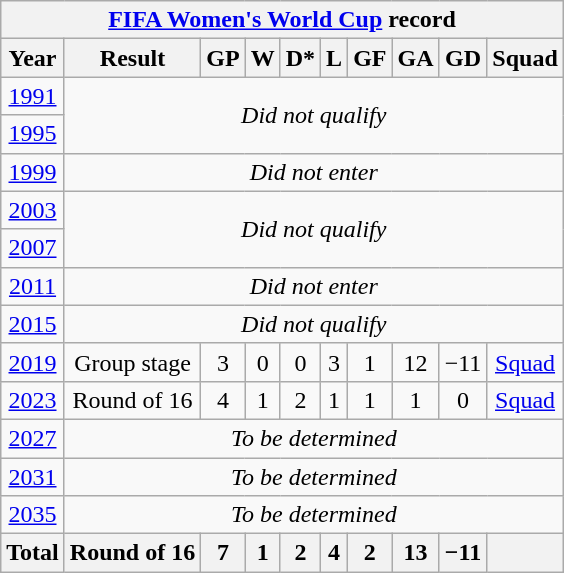<table class="wikitable" style="text-align: center">
<tr>
<th colspan=10><a href='#'>FIFA Women's World Cup</a> record</th>
</tr>
<tr>
<th>Year</th>
<th>Result</th>
<th>GP</th>
<th>W</th>
<th>D*</th>
<th>L</th>
<th>GF</th>
<th>GA</th>
<th>GD</th>
<th>Squad</th>
</tr>
<tr>
<td> <a href='#'>1991</a></td>
<td colspan=9 rowspan=2><em>Did not qualify</em></td>
</tr>
<tr>
<td> <a href='#'>1995</a></td>
</tr>
<tr>
<td> <a href='#'>1999</a></td>
<td colspan=9><em>Did not enter</em></td>
</tr>
<tr>
<td> <a href='#'>2003</a></td>
<td colspan=9 rowspan=2><em>Did not qualify</em></td>
</tr>
<tr>
<td> <a href='#'>2007</a></td>
</tr>
<tr>
<td> <a href='#'>2011</a></td>
<td colspan=9><em>Did not enter</em></td>
</tr>
<tr>
<td> <a href='#'>2015</a></td>
<td colspan=9><em>Did not qualify</em></td>
</tr>
<tr>
<td> <a href='#'>2019</a></td>
<td>Group stage</td>
<td>3</td>
<td>0</td>
<td>0</td>
<td>3</td>
<td>1</td>
<td>12</td>
<td>−11</td>
<td><a href='#'>Squad</a></td>
</tr>
<tr>
<td> <a href='#'>2023</a></td>
<td>Round of 16</td>
<td>4</td>
<td>1</td>
<td>2</td>
<td>1</td>
<td>1</td>
<td>1</td>
<td>0</td>
<td><a href='#'>Squad</a></td>
</tr>
<tr>
<td> <a href='#'>2027</a></td>
<td colspan=9><em>To be determined</em></td>
</tr>
<tr>
<td> <a href='#'>2031</a></td>
<td colspan=9><em>To be determined</em></td>
</tr>
<tr>
<td> <a href='#'>2035</a></td>
<td colspan=9><em>To be determined</em></td>
</tr>
<tr>
<th>Total</th>
<th>Round of 16</th>
<th>7</th>
<th>1</th>
<th>2</th>
<th>4</th>
<th>2</th>
<th>13</th>
<th>−11</th>
<th></th>
</tr>
</table>
